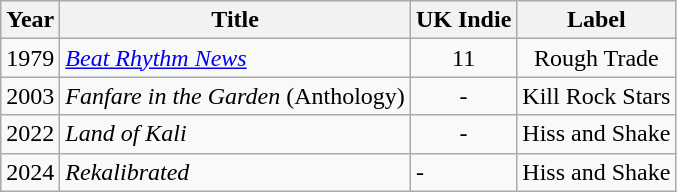<table class="wikitable">
<tr>
<th style="text-align: center;">Year</th>
<th style="text-align: center;">Title</th>
<th style="text-align: center;">UK Indie<br></th>
<th style="text-align: center;">Label</th>
</tr>
<tr>
<td style="text-align: center;">1979</td>
<td><em><a href='#'>Beat Rhythm News</a></em></td>
<td style="text-align: center;">11</td>
<td style="text-align: center;">Rough Trade</td>
</tr>
<tr>
<td style="text-align: center;">2003</td>
<td><em>Fanfare in the Garden</em> (Anthology)</td>
<td style="text-align: center;">-</td>
<td style="text-align: center;">Kill Rock Stars</td>
</tr>
<tr>
<td style="text-align: center;">2022</td>
<td><em>Land of Kali</em></td>
<td style="text-align: center;">-</td>
<td style="text-align: center;">Hiss and Shake</td>
</tr>
<tr>
<td>2024</td>
<td><em>Rekalibrated</em></td>
<td>-</td>
<td>Hiss and Shake</td>
</tr>
</table>
